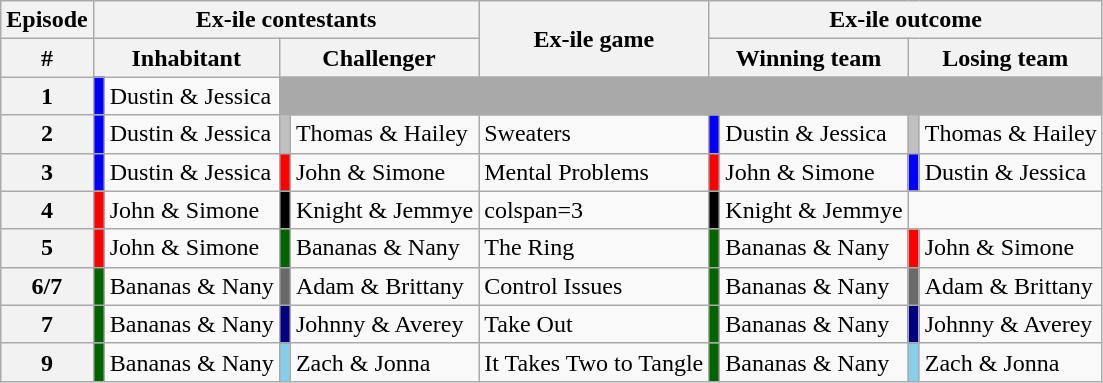<table class="wikitable">
<tr>
<th>Episode</th>
<th colspan=4>Ex-ile contestants</th>
<th rowspan=2>Ex-ile game</th>
<th colspan=4>Ex-ile outcome</th>
</tr>
<tr>
<th>#</th>
<th colspan=2 nowrap>Inhabitant</th>
<th colspan=2 nowrap>Challenger</th>
<th colspan=2 nowrap>Winning team</th>
<th colspan=2 nowrap>Losing team</th>
</tr>
<tr>
<th>1</th>
<td bgcolor="blue"></td>
<td>Dustin & Jessica</td>
<td colspan=7 bgcolor="darkgray"></td>
</tr>
<tr>
<th>2</th>
<td bgcolor="blue"></td>
<td>Dustin & Jessica</td>
<td bgcolor="silver"></td>
<td>Thomas & Hailey</td>
<td>Sweaters</td>
<td bgcolor="blue"></td>
<td nowrap>Dustin & Jessica</td>
<td bgcolor="silver"></td>
<td nowrap>Thomas & Hailey</td>
</tr>
<tr>
<th>3</th>
<td bgcolor="blue"></td>
<td>Dustin & Jessica</td>
<td bgcolor="red"></td>
<td>John & Simone</td>
<td nowrap>Mental Problems</td>
<td bgcolor="red"></td>
<td nowrap>John & Simone</td>
<td bgcolor="blue"></td>
<td nowrap>Dustin & Jessica</td>
</tr>
<tr>
<th>4</th>
<td bgcolor="red"></td>
<td>John & Simone</td>
<td bgcolor="black"></td>
<td>Knight & Jemmye</td>
<td>colspan=3 </td>
<td bgcolor="black"></td>
<td nowrap>Knight & Jemmye</td>
</tr>
<tr>
<th>5</th>
<td bgcolor="red"></td>
<td>John & Simone</td>
<td bgcolor="darkgreen"></td>
<td>Bananas & Nany</td>
<td>The Ring</td>
<td bgcolor="darkgreen"></td>
<td nowrap>Bananas & Nany</td>
<td bgcolor="red"></td>
<td nowrap>John & Simone</td>
</tr>
<tr>
<th>6/7</th>
<td bgcolor="darkgreen"></td>
<td>Bananas & Nany</td>
<td bgcolor="dimgray"></td>
<td>Adam & Brittany</td>
<td>Control Issues</td>
<td bgcolor="Darkgreen"></td>
<td>Bananas & Nany</td>
<td bgcolor="Dimgray"></td>
<td>Adam & Brittany</td>
</tr>
<tr>
<th>7</th>
<td bgcolor="darkgreen"></td>
<td>Bananas & Nany</td>
<td bgcolor="navy"></td>
<td>Johnny & Averey</td>
<td>Take Out</td>
<td bgcolor="darkgreen"></td>
<td>Bananas & Nany</td>
<td bgcolor="navy"></td>
<td>Johnny & Averey</td>
</tr>
<tr>
<th>9</th>
<td bgcolor="darkgreen"></td>
<td>Bananas & Nany</td>
<td bgcolor="skyblue "></td>
<td>Zach & Jonna</td>
<td Nowrap>It Takes Two to Tangle</td>
<td bgcolor="darkgreen"></td>
<td>Bananas & Nany</td>
<td bgcolor="skyblue "></td>
<td>Zach & Jonna</td>
</tr>
</table>
